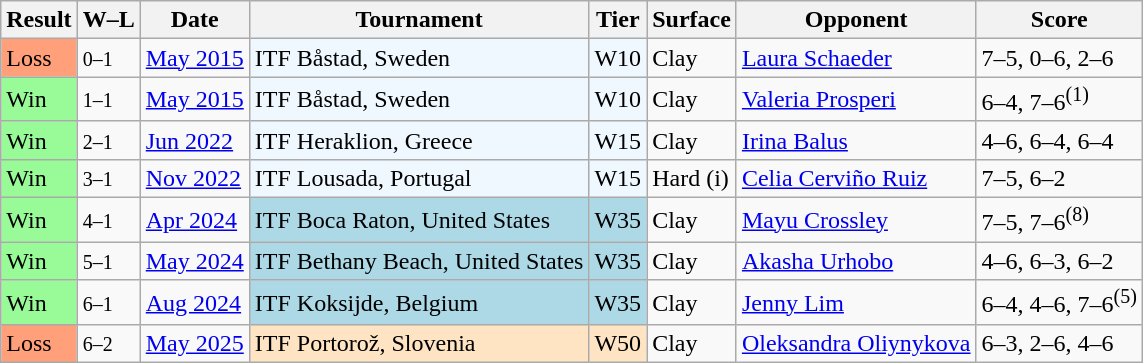<table class="sortable wikitable">
<tr>
<th>Result</th>
<th class=unsortable>W–L</th>
<th>Date</th>
<th>Tournament</th>
<th>Tier</th>
<th>Surface</th>
<th>Opponent</th>
<th class=unsortable>Score</th>
</tr>
<tr>
<td style="background:#ffa07a;">Loss</td>
<td><small>0–1</small></td>
<td><a href='#'>May 2015</a></td>
<td style="background:#f0f8ff;">ITF Båstad, Sweden</td>
<td style="background:#f0f8ff;">W10</td>
<td>Clay</td>
<td> <a href='#'>Laura Schaeder</a></td>
<td>7–5, 0–6, 2–6</td>
</tr>
<tr>
<td style="background:#98fb98;">Win</td>
<td><small>1–1</small></td>
<td><a href='#'>May 2015</a></td>
<td style="background:#f0f8ff;">ITF Båstad, Sweden</td>
<td style="background:#f0f8ff;">W10</td>
<td>Clay</td>
<td> <a href='#'>Valeria Prosperi</a></td>
<td>6–4, 7–6<sup>(1)</sup></td>
</tr>
<tr>
<td style="background:#98fb98;">Win</td>
<td><small>2–1</small></td>
<td><a href='#'>Jun 2022</a></td>
<td style="background:#f0f8ff;">ITF Heraklion, Greece</td>
<td style="background:#f0f8ff;">W15</td>
<td>Clay</td>
<td> <a href='#'>Irina Balus</a></td>
<td>4–6, 6–4, 6–4</td>
</tr>
<tr>
<td style="background:#98fb98;">Win</td>
<td><small>3–1</small></td>
<td><a href='#'>Nov 2022</a></td>
<td style="background:#f0f8ff;">ITF Lousada, Portugal</td>
<td style="background:#f0f8ff;">W15</td>
<td>Hard (i)</td>
<td> <a href='#'>Celia Cerviño Ruiz</a></td>
<td>7–5, 6–2</td>
</tr>
<tr>
<td style="background:#98fb98;">Win</td>
<td><small>4–1</small></td>
<td><a href='#'>Apr 2024</a></td>
<td style="background:lightblue;">ITF Boca Raton, United States</td>
<td style="background:lightblue;">W35</td>
<td>Clay</td>
<td> <a href='#'>Mayu Crossley</a></td>
<td>7–5, 7–6<sup>(8)</sup></td>
</tr>
<tr>
<td style="background:#98fb98;">Win</td>
<td><small>5–1</small></td>
<td><a href='#'>May 2024</a></td>
<td style="background:lightblue;">ITF Bethany Beach, United States</td>
<td style="background:lightblue;">W35</td>
<td>Clay</td>
<td> <a href='#'>Akasha Urhobo</a></td>
<td>4–6, 6–3, 6–2</td>
</tr>
<tr>
<td style="background:#98fb98;">Win</td>
<td><small>6–1</small></td>
<td><a href='#'>Aug 2024</a></td>
<td style="background:lightblue;">ITF Koksijde, Belgium</td>
<td style="background:lightblue;">W35</td>
<td>Clay</td>
<td> <a href='#'>Jenny Lim</a></td>
<td>6–4, 4–6, 7–6<sup>(5)</sup></td>
</tr>
<tr>
<td style="background:#ffa07a;">Loss</td>
<td><small>6–2</small></td>
<td><a href='#'>May 2025</a></td>
<td style="background:#ffe4c4;">ITF Portorož, Slovenia</td>
<td style="background:#ffe4c4;">W50</td>
<td>Clay</td>
<td> <a href='#'>Oleksandra Oliynykova</a></td>
<td>6–3, 2–6, 4–6</td>
</tr>
</table>
